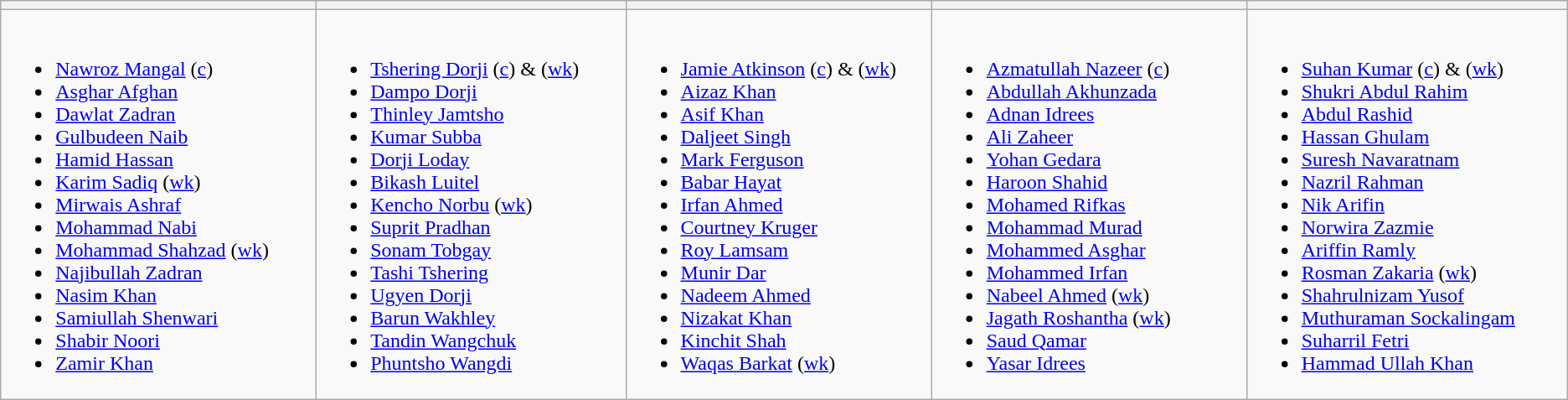<table class="wikitable">
<tr>
<th width=330></th>
<th width=330></th>
<th width=330></th>
<th width=330></th>
<th width=330></th>
</tr>
<tr>
<td valign=top><br><ul><li><a href='#'>Nawroz Mangal</a> (<a href='#'>c</a>)</li><li><a href='#'>Asghar Afghan</a></li><li><a href='#'>Dawlat Zadran</a></li><li><a href='#'>Gulbudeen Naib</a></li><li><a href='#'>Hamid Hassan</a></li><li><a href='#'>Karim Sadiq</a> (<a href='#'>wk</a>)</li><li><a href='#'>Mirwais Ashraf</a></li><li><a href='#'>Mohammad Nabi</a></li><li><a href='#'>Mohammad Shahzad</a> (<a href='#'>wk</a>)</li><li><a href='#'>Najibullah Zadran</a></li><li><a href='#'>Nasim Khan</a></li><li><a href='#'>Samiullah Shenwari</a></li><li><a href='#'>Shabir Noori</a></li><li><a href='#'>Zamir Khan</a></li></ul></td>
<td valign=top><br><ul><li><a href='#'>Tshering Dorji</a> (<a href='#'>c</a>) & (<a href='#'>wk</a>)</li><li><a href='#'>Dampo Dorji</a></li><li><a href='#'>Thinley Jamtsho</a></li><li><a href='#'>Kumar Subba</a></li><li><a href='#'>Dorji Loday</a></li><li><a href='#'>Bikash Luitel</a></li><li><a href='#'>Kencho Norbu</a> (<a href='#'>wk</a>)</li><li><a href='#'>Suprit Pradhan</a></li><li><a href='#'>Sonam Tobgay</a></li><li><a href='#'>Tashi Tshering</a></li><li><a href='#'>Ugyen Dorji</a></li><li><a href='#'>Barun Wakhley</a></li><li><a href='#'>Tandin Wangchuk</a></li><li><a href='#'>Phuntsho Wangdi</a></li></ul></td>
<td valign=top><br><ul><li><a href='#'>Jamie Atkinson</a> (<a href='#'>c</a>) & (<a href='#'>wk</a>)</li><li><a href='#'>Aizaz Khan</a></li><li><a href='#'>Asif Khan</a></li><li><a href='#'>Daljeet Singh</a></li><li><a href='#'>Mark Ferguson</a></li><li><a href='#'>Babar Hayat</a></li><li><a href='#'>Irfan Ahmed</a></li><li><a href='#'>Courtney Kruger</a></li><li><a href='#'>Roy Lamsam</a></li><li><a href='#'>Munir Dar</a></li><li><a href='#'>Nadeem Ahmed</a></li><li><a href='#'>Nizakat Khan</a></li><li><a href='#'>Kinchit Shah</a></li><li><a href='#'>Waqas Barkat</a> (<a href='#'>wk</a>)</li></ul></td>
<td valign=top><br><ul><li><a href='#'>Azmatullah Nazeer</a> (<a href='#'>c</a>)</li><li><a href='#'>Abdullah Akhunzada</a></li><li><a href='#'>Adnan Idrees</a></li><li><a href='#'>Ali Zaheer</a></li><li><a href='#'>Yohan Gedara</a></li><li><a href='#'>Haroon Shahid</a></li><li><a href='#'>Mohamed Rifkas</a></li><li><a href='#'>Mohammad Murad</a></li><li><a href='#'>Mohammed Asghar</a></li><li><a href='#'>Mohammed Irfan</a></li><li><a href='#'>Nabeel Ahmed</a> (<a href='#'>wk</a>)</li><li><a href='#'>Jagath Roshantha</a> (<a href='#'>wk</a>)</li><li><a href='#'>Saud Qamar</a></li><li><a href='#'>Yasar Idrees</a></li></ul></td>
<td valign=top><br><ul><li><a href='#'>Suhan Kumar</a> (<a href='#'>c</a>) & (<a href='#'>wk</a>)</li><li><a href='#'>Shukri Abdul Rahim</a></li><li><a href='#'>Abdul Rashid</a></li><li><a href='#'>Hassan Ghulam</a></li><li><a href='#'>Suresh Navaratnam</a></li><li><a href='#'>Nazril Rahman</a></li><li><a href='#'>Nik Arifin</a></li><li><a href='#'>Norwira Zazmie</a></li><li><a href='#'>Ariffin Ramly</a></li><li><a href='#'>Rosman Zakaria</a> (<a href='#'>wk</a>)</li><li><a href='#'>Shahrulnizam Yusof</a></li><li><a href='#'>Muthuraman Sockalingam</a></li><li><a href='#'>Suharril Fetri</a></li><li><a href='#'>Hammad Ullah Khan</a></li></ul></td>
</tr>
</table>
